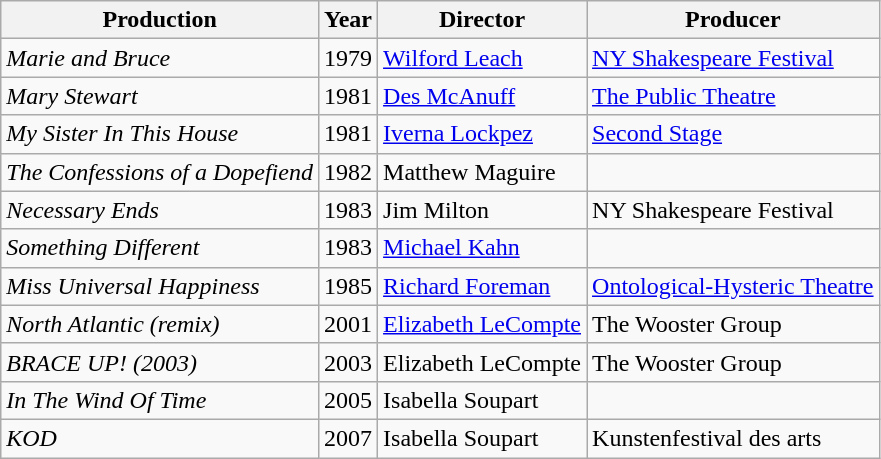<table class="wikitable">
<tr>
<th>Production</th>
<th>Year</th>
<th>Director</th>
<th>Producer</th>
</tr>
<tr>
<td><em>Marie and Bruce</em></td>
<td>1979</td>
<td><a href='#'>Wilford Leach</a></td>
<td><a href='#'>NY Shakespeare Festival</a></td>
</tr>
<tr>
<td><em>Mary Stewart</em></td>
<td>1981</td>
<td><a href='#'>Des McAnuff</a></td>
<td><a href='#'>The Public Theatre</a></td>
</tr>
<tr>
<td><em>My Sister In This House</em></td>
<td>1981</td>
<td><a href='#'>Iverna Lockpez</a></td>
<td><a href='#'>Second Stage</a></td>
</tr>
<tr>
<td><em>The Confessions of a Dopefiend</em></td>
<td>1982</td>
<td>Matthew Maguire</td>
<td></td>
</tr>
<tr>
<td><em>Necessary Ends</em></td>
<td>1983</td>
<td>Jim Milton</td>
<td>NY Shakespeare Festival</td>
</tr>
<tr>
<td><em>Something Different</em></td>
<td>1983</td>
<td><a href='#'>Michael Kahn</a></td>
<td></td>
</tr>
<tr>
<td><em>Miss Universal Happiness</em></td>
<td>1985</td>
<td><a href='#'>Richard Foreman</a></td>
<td><a href='#'>Ontological-Hysteric Theatre</a></td>
</tr>
<tr>
<td><em>North Atlantic (remix)</em></td>
<td>2001</td>
<td><a href='#'>Elizabeth LeCompte</a></td>
<td>The Wooster Group</td>
</tr>
<tr>
<td><em>BRACE UP! (2003)</em></td>
<td>2003</td>
<td>Elizabeth LeCompte</td>
<td>The Wooster Group</td>
</tr>
<tr>
<td><em>In The Wind Of Time</em></td>
<td>2005</td>
<td>Isabella Soupart</td>
<td></td>
</tr>
<tr>
<td><em>KOD</em></td>
<td>2007</td>
<td>Isabella Soupart</td>
<td>Kunstenfestival des arts</td>
</tr>
</table>
